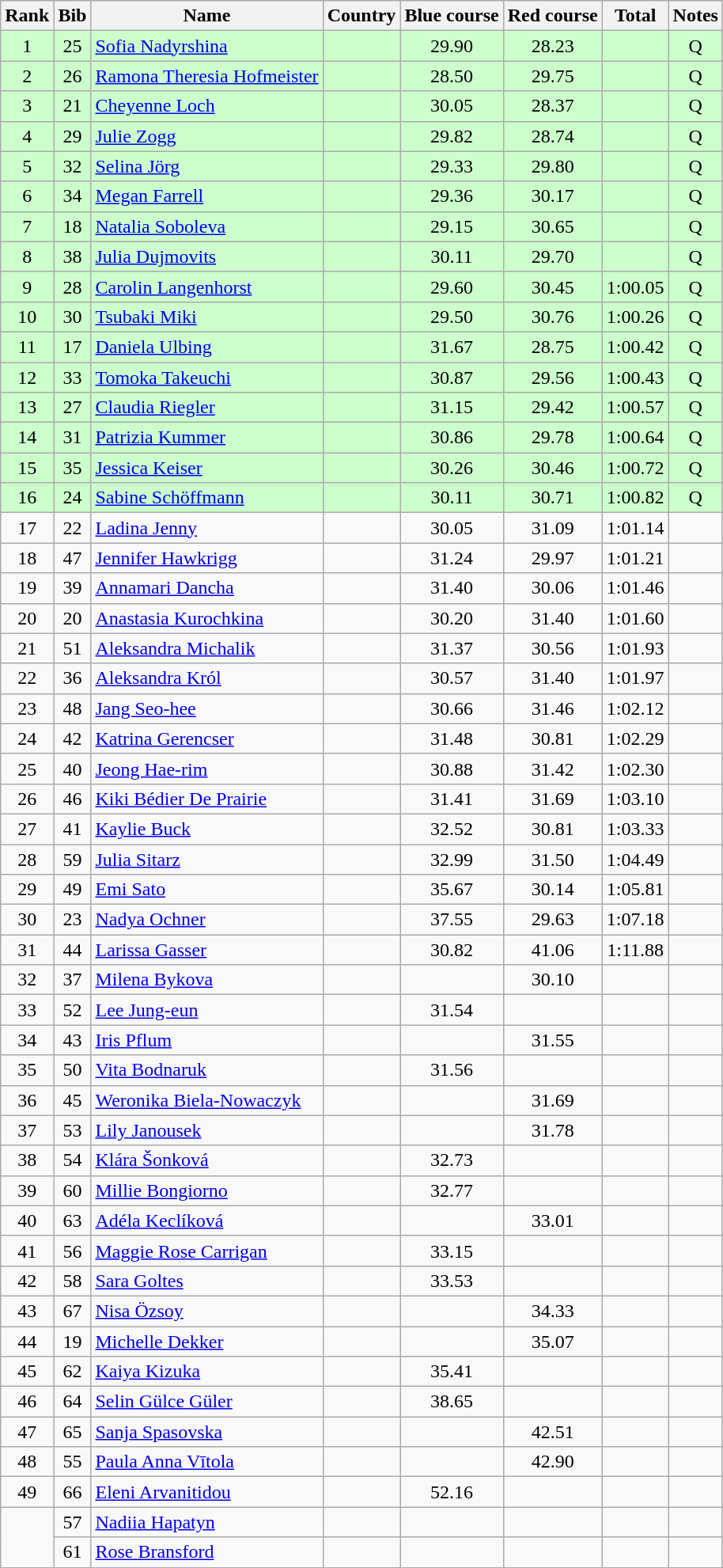<table class="wikitable sortable" style="text-align:center">
<tr>
<th>Rank</th>
<th>Bib</th>
<th>Name</th>
<th>Country</th>
<th>Blue course</th>
<th>Red course</th>
<th>Total</th>
<th>Notes</th>
</tr>
<tr bgcolor=ccffcc>
<td>1</td>
<td>25</td>
<td align=left><a href='#'>Sofia Nadyrshina</a></td>
<td align=left></td>
<td>29.90</td>
<td>28.23</td>
<td></td>
<td>Q</td>
</tr>
<tr bgcolor=ccffcc>
<td>2</td>
<td>26</td>
<td align=left><a href='#'>Ramona Theresia Hofmeister</a></td>
<td align=left></td>
<td>28.50</td>
<td>29.75</td>
<td></td>
<td>Q</td>
</tr>
<tr bgcolor=ccffcc>
<td>3</td>
<td>21</td>
<td align=left><a href='#'>Cheyenne Loch</a></td>
<td align=left></td>
<td>30.05</td>
<td>28.37</td>
<td></td>
<td>Q</td>
</tr>
<tr bgcolor=ccffcc>
<td>4</td>
<td>29</td>
<td align=left><a href='#'>Julie Zogg</a></td>
<td align=left></td>
<td>29.82</td>
<td>28.74</td>
<td></td>
<td>Q</td>
</tr>
<tr bgcolor=ccffcc>
<td>5</td>
<td>32</td>
<td align=left><a href='#'>Selina Jörg</a></td>
<td align=left></td>
<td>29.33</td>
<td>29.80</td>
<td></td>
<td>Q</td>
</tr>
<tr bgcolor=ccffcc>
<td>6</td>
<td>34</td>
<td align=left><a href='#'>Megan Farrell</a></td>
<td align=left></td>
<td>29.36</td>
<td>30.17</td>
<td></td>
<td>Q</td>
</tr>
<tr bgcolor=ccffcc>
<td>7</td>
<td>18</td>
<td align=left><a href='#'>Natalia Soboleva</a></td>
<td align=left></td>
<td>29.15</td>
<td>30.65</td>
<td></td>
<td>Q</td>
</tr>
<tr bgcolor=ccffcc>
<td>8</td>
<td>38</td>
<td align=left><a href='#'>Julia Dujmovits</a></td>
<td align=left></td>
<td>30.11</td>
<td>29.70</td>
<td></td>
<td>Q</td>
</tr>
<tr bgcolor=ccffcc>
<td>9</td>
<td>28</td>
<td align=left><a href='#'>Carolin Langenhorst</a></td>
<td align=left></td>
<td>29.60</td>
<td>30.45</td>
<td>1:00.05</td>
<td>Q</td>
</tr>
<tr bgcolor=ccffcc>
<td>10</td>
<td>30</td>
<td align=left><a href='#'>Tsubaki Miki</a></td>
<td align=left></td>
<td>29.50</td>
<td>30.76</td>
<td>1:00.26</td>
<td>Q</td>
</tr>
<tr bgcolor=ccffcc>
<td>11</td>
<td>17</td>
<td align=left><a href='#'>Daniela Ulbing</a></td>
<td align=left></td>
<td>31.67</td>
<td>28.75</td>
<td>1:00.42</td>
<td>Q</td>
</tr>
<tr bgcolor=ccffcc>
<td>12</td>
<td>33</td>
<td align=left><a href='#'>Tomoka Takeuchi</a></td>
<td align=left></td>
<td>30.87</td>
<td>29.56</td>
<td>1:00.43</td>
<td>Q</td>
</tr>
<tr bgcolor=ccffcc>
<td>13</td>
<td>27</td>
<td align=left><a href='#'>Claudia Riegler</a></td>
<td align=left></td>
<td>31.15</td>
<td>29.42</td>
<td>1:00.57</td>
<td>Q</td>
</tr>
<tr bgcolor=ccffcc>
<td>14</td>
<td>31</td>
<td align=left><a href='#'>Patrizia Kummer</a></td>
<td align=left></td>
<td>30.86</td>
<td>29.78</td>
<td>1:00.64</td>
<td>Q</td>
</tr>
<tr bgcolor=ccffcc>
<td>15</td>
<td>35</td>
<td align=left><a href='#'>Jessica Keiser</a></td>
<td align=left></td>
<td>30.26</td>
<td>30.46</td>
<td>1:00.72</td>
<td>Q</td>
</tr>
<tr bgcolor=ccffcc>
<td>16</td>
<td>24</td>
<td align=left><a href='#'>Sabine Schöffmann</a></td>
<td align=left></td>
<td>30.11</td>
<td>30.71</td>
<td>1:00.82</td>
<td>Q</td>
</tr>
<tr>
<td>17</td>
<td>22</td>
<td align=left><a href='#'>Ladina Jenny</a></td>
<td align=left></td>
<td>30.05</td>
<td>31.09</td>
<td>1:01.14</td>
<td></td>
</tr>
<tr>
<td>18</td>
<td>47</td>
<td align=left><a href='#'>Jennifer Hawkrigg</a></td>
<td align=left></td>
<td>31.24</td>
<td>29.97</td>
<td>1:01.21</td>
<td></td>
</tr>
<tr>
<td>19</td>
<td>39</td>
<td align=left><a href='#'>Annamari Dancha</a></td>
<td align=left></td>
<td>31.40</td>
<td>30.06</td>
<td>1:01.46</td>
<td></td>
</tr>
<tr>
<td>20</td>
<td>20</td>
<td align=left><a href='#'>Anastasia Kurochkina</a></td>
<td align=left></td>
<td>30.20</td>
<td>31.40</td>
<td>1:01.60</td>
<td></td>
</tr>
<tr>
<td>21</td>
<td>51</td>
<td align=left><a href='#'>Aleksandra Michalik</a></td>
<td align=left></td>
<td>31.37</td>
<td>30.56</td>
<td>1:01.93</td>
<td></td>
</tr>
<tr>
<td>22</td>
<td>36</td>
<td align=left><a href='#'>Aleksandra Król</a></td>
<td align=left></td>
<td>30.57</td>
<td>31.40</td>
<td>1:01.97</td>
<td></td>
</tr>
<tr>
<td>23</td>
<td>48</td>
<td align=left><a href='#'>Jang Seo-hee</a></td>
<td align=left></td>
<td>30.66</td>
<td>31.46</td>
<td>1:02.12</td>
<td></td>
</tr>
<tr>
<td>24</td>
<td>42</td>
<td align=left><a href='#'>Katrina Gerencser</a></td>
<td align=left></td>
<td>31.48</td>
<td>30.81</td>
<td>1:02.29</td>
<td></td>
</tr>
<tr>
<td>25</td>
<td>40</td>
<td align=left><a href='#'>Jeong Hae-rim</a></td>
<td align=left></td>
<td>30.88</td>
<td>31.42</td>
<td>1:02.30</td>
<td></td>
</tr>
<tr>
<td>26</td>
<td>46</td>
<td align=left><a href='#'>Kiki Bédier De Prairie</a></td>
<td align=left></td>
<td>31.41</td>
<td>31.69</td>
<td>1:03.10</td>
<td></td>
</tr>
<tr>
<td>27</td>
<td>41</td>
<td align=left><a href='#'>Kaylie Buck</a></td>
<td align=left></td>
<td>32.52</td>
<td>30.81</td>
<td>1:03.33</td>
<td></td>
</tr>
<tr>
<td>28</td>
<td>59</td>
<td align=left><a href='#'>Julia Sitarz</a></td>
<td align=left></td>
<td>32.99</td>
<td>31.50</td>
<td>1:04.49</td>
<td></td>
</tr>
<tr>
<td>29</td>
<td>49</td>
<td align=left><a href='#'>Emi Sato</a></td>
<td align=left></td>
<td>35.67</td>
<td>30.14</td>
<td>1:05.81</td>
<td></td>
</tr>
<tr>
<td>30</td>
<td>23</td>
<td align=left><a href='#'>Nadya Ochner</a></td>
<td align=left></td>
<td>37.55</td>
<td>29.63</td>
<td>1:07.18</td>
<td></td>
</tr>
<tr>
<td>31</td>
<td>44</td>
<td align=left><a href='#'>Larissa Gasser</a></td>
<td align=left></td>
<td>30.82</td>
<td>41.06</td>
<td>1:11.88</td>
<td></td>
</tr>
<tr>
<td>32</td>
<td>37</td>
<td align=left><a href='#'>Milena Bykova</a></td>
<td align=left></td>
<td></td>
<td>30.10</td>
<td></td>
<td></td>
</tr>
<tr>
<td>33</td>
<td>52</td>
<td align=left><a href='#'>Lee Jung-eun</a></td>
<td align=left></td>
<td>31.54</td>
<td></td>
<td></td>
<td></td>
</tr>
<tr>
<td>34</td>
<td>43</td>
<td align=left><a href='#'>Iris Pflum</a></td>
<td align=left></td>
<td></td>
<td>31.55</td>
<td></td>
<td></td>
</tr>
<tr>
<td>35</td>
<td>50</td>
<td align=left><a href='#'>Vita Bodnaruk</a></td>
<td align=left></td>
<td>31.56</td>
<td></td>
<td></td>
<td></td>
</tr>
<tr>
<td>36</td>
<td>45</td>
<td align=left><a href='#'>Weronika Biela-Nowaczyk</a></td>
<td align=left></td>
<td></td>
<td>31.69</td>
<td></td>
<td></td>
</tr>
<tr>
<td>37</td>
<td>53</td>
<td align=left><a href='#'>Lily Janousek</a></td>
<td align=left></td>
<td></td>
<td>31.78</td>
<td></td>
<td></td>
</tr>
<tr>
<td>38</td>
<td>54</td>
<td align=left><a href='#'>Klára Šonková</a></td>
<td align=left></td>
<td>32.73</td>
<td></td>
<td></td>
<td></td>
</tr>
<tr>
<td>39</td>
<td>60</td>
<td align=left><a href='#'>Millie Bongiorno</a></td>
<td align=left></td>
<td>32.77</td>
<td></td>
<td></td>
<td></td>
</tr>
<tr>
<td>40</td>
<td>63</td>
<td align=left><a href='#'>Adéla Keclíková</a></td>
<td align=left></td>
<td></td>
<td>33.01</td>
<td></td>
<td></td>
</tr>
<tr>
<td>41</td>
<td>56</td>
<td align=left><a href='#'>Maggie Rose Carrigan</a></td>
<td align=left></td>
<td>33.15</td>
<td></td>
<td></td>
<td></td>
</tr>
<tr>
<td>42</td>
<td>58</td>
<td align=left><a href='#'>Sara Goltes</a></td>
<td align=left></td>
<td>33.53</td>
<td></td>
<td></td>
<td></td>
</tr>
<tr>
<td>43</td>
<td>67</td>
<td align=left><a href='#'>Nisa Özsoy</a></td>
<td align=left></td>
<td></td>
<td>34.33</td>
<td></td>
<td></td>
</tr>
<tr>
<td>44</td>
<td>19</td>
<td align=left><a href='#'>Michelle Dekker</a></td>
<td align=left></td>
<td></td>
<td>35.07</td>
<td></td>
<td></td>
</tr>
<tr>
<td>45</td>
<td>62</td>
<td align=left><a href='#'>Kaiya Kizuka</a></td>
<td align=left></td>
<td>35.41</td>
<td></td>
<td></td>
<td></td>
</tr>
<tr>
<td>46</td>
<td>64</td>
<td align=left><a href='#'>Selin Gülce Güler</a></td>
<td align=left></td>
<td>38.65</td>
<td></td>
<td></td>
<td></td>
</tr>
<tr>
<td>47</td>
<td>65</td>
<td align=left><a href='#'>Sanja Spasovska</a></td>
<td align=left></td>
<td></td>
<td>42.51</td>
<td></td>
<td></td>
</tr>
<tr>
<td>48</td>
<td>55</td>
<td align=left><a href='#'>Paula Anna Vītola</a></td>
<td align=left></td>
<td></td>
<td>42.90</td>
<td></td>
<td></td>
</tr>
<tr>
<td>49</td>
<td>66</td>
<td align=left><a href='#'>Eleni Arvanitidou</a></td>
<td align=left></td>
<td>52.16</td>
<td></td>
<td></td>
<td></td>
</tr>
<tr>
<td rowspan=2></td>
<td>57</td>
<td align=left><a href='#'>Nadiia Hapatyn</a></td>
<td align=left></td>
<td></td>
<td></td>
<td></td>
<td></td>
</tr>
<tr>
<td>61</td>
<td align=left><a href='#'>Rose Bransford</a></td>
<td align=left></td>
<td></td>
<td></td>
<td></td>
<td></td>
</tr>
</table>
